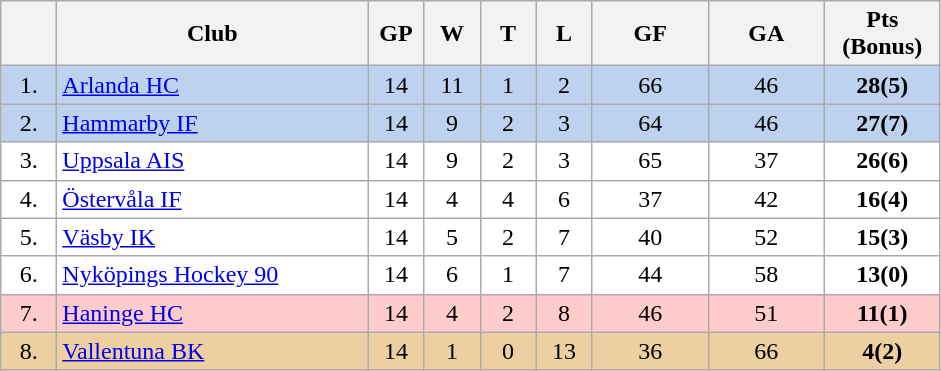<table class="wikitable">
<tr>
<th width="30"></th>
<th width="200">Club</th>
<th width="30">GP</th>
<th width="30">W</th>
<th width="30">T</th>
<th width="30">L</th>
<th width="70">GF</th>
<th width="70">GA</th>
<th width="70">Pts (Bonus)</th>
</tr>
<tr bgcolor="#BCD2EE" align="center">
<td>1.</td>
<td align="left"><a href='#'>Arlanda HC</a></td>
<td>14</td>
<td>11</td>
<td>1</td>
<td>2</td>
<td>66</td>
<td>46</td>
<td><strong>28(5)</strong></td>
</tr>
<tr bgcolor="#BCD2EE" align="center">
<td>2.</td>
<td align="left"><a href='#'>Hammarby IF</a></td>
<td>14</td>
<td>9</td>
<td>2</td>
<td>3</td>
<td>64</td>
<td>46</td>
<td><strong>27(7)</strong></td>
</tr>
<tr bgcolor="#FFFFFF" align="center">
<td>3.</td>
<td align="left"><a href='#'>Uppsala AIS</a></td>
<td>14</td>
<td>9</td>
<td>2</td>
<td>3</td>
<td>65</td>
<td>37</td>
<td><strong>26(6)</strong></td>
</tr>
<tr bgcolor="#FFFFFF" align="center">
<td>4.</td>
<td align="left"><a href='#'>Östervåla IF</a></td>
<td>14</td>
<td>4</td>
<td>4</td>
<td>6</td>
<td>37</td>
<td>42</td>
<td><strong>16(4)</strong></td>
</tr>
<tr bgcolor="#FFFFFF" align="center">
<td>5.</td>
<td align="left"><a href='#'>Väsby IK</a></td>
<td>14</td>
<td>5</td>
<td>2</td>
<td>7</td>
<td>40</td>
<td>52</td>
<td><strong>15(3)</strong></td>
</tr>
<tr bgcolor="#FFFFFF" align="center">
<td>6.</td>
<td align="left"><a href='#'>Nyköpings Hockey 90</a></td>
<td>14</td>
<td>6</td>
<td>1</td>
<td>7</td>
<td>44</td>
<td>58</td>
<td><strong>13(0)</strong></td>
</tr>
<tr bgcolor="#FFCCCC" align="center">
<td>7.</td>
<td align="left"><a href='#'>Haninge HC</a></td>
<td>14</td>
<td>4</td>
<td>2</td>
<td>8</td>
<td>46</td>
<td>51</td>
<td><strong>11(1)</strong></td>
</tr>
<tr bgcolor="#EECFA1" align="center">
<td>8.</td>
<td align="left"><a href='#'>Vallentuna BK</a></td>
<td>14</td>
<td>1</td>
<td>0</td>
<td>13</td>
<td>36</td>
<td>66</td>
<td><strong>4(2)</strong></td>
</tr>
</table>
